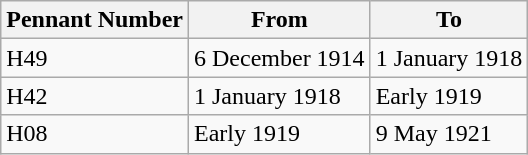<table class="wikitable" style="text-align:left">
<tr>
<th>Pennant Number</th>
<th>From</th>
<th>To</th>
</tr>
<tr>
<td>H49</td>
<td>6 December 1914</td>
<td>1 January 1918</td>
</tr>
<tr>
<td>H42</td>
<td>1 January 1918</td>
<td>Early 1919</td>
</tr>
<tr>
<td>H08</td>
<td>Early 1919</td>
<td>9 May 1921</td>
</tr>
</table>
